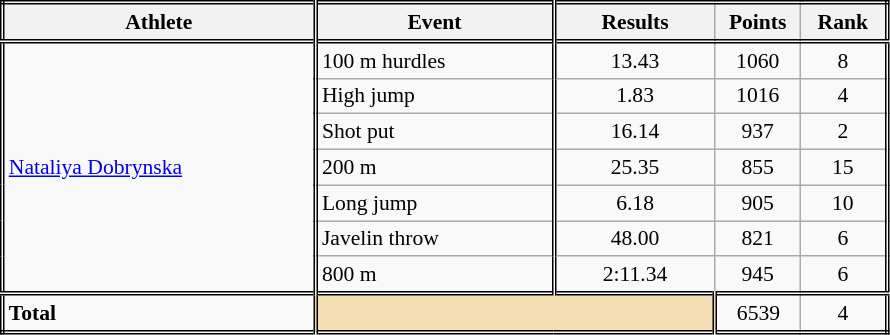<table class=wikitable style="font-size:90%; border: double;">
<tr>
<th style="border-right:double" width=200>Athlete</th>
<th style="border-right:double" width=150>Event</th>
<th width=100>Results</th>
<th width=50>Points</th>
<th width=50>Rank</th>
</tr>
<tr style="border-top: double;">
<td style="border-right:double" rowspan="7"><a href='#'>Nataliya Dobrynska</a></td>
<td style="border-right:double">100 m hurdles</td>
<td align=center>13.43 </td>
<td align=center>1060</td>
<td align=center>8</td>
</tr>
<tr>
<td style="border-right:double">High jump</td>
<td align=center>1.83 </td>
<td align=center>1016</td>
<td align=center>4</td>
</tr>
<tr>
<td style="border-right:double">Shot put</td>
<td align=center>16.14 </td>
<td align=center>937</td>
<td align=center>2</td>
</tr>
<tr>
<td style="border-right:double">200 m</td>
<td align=center>25.35</td>
<td align=center>855</td>
<td align=center>15</td>
</tr>
<tr>
<td style="border-right:double">Long jump</td>
<td align=center>6.18</td>
<td align=center>905</td>
<td align=center>10</td>
</tr>
<tr>
<td style="border-right:double">Javelin throw</td>
<td align=center>48.00 </td>
<td align=center>821</td>
<td align=center>6</td>
</tr>
<tr>
<td style="border-right:double">800 m</td>
<td align=center>2:11.34 </td>
<td align=center>945</td>
<td align=center>6</td>
</tr>
<tr style="border-top:double;">
<td style="border-right:double"><strong>Total</strong></td>
<td colspan="2" style="background:wheat; border-right:double;"></td>
<td align=center>6539 </td>
<td align=center>4</td>
</tr>
</table>
